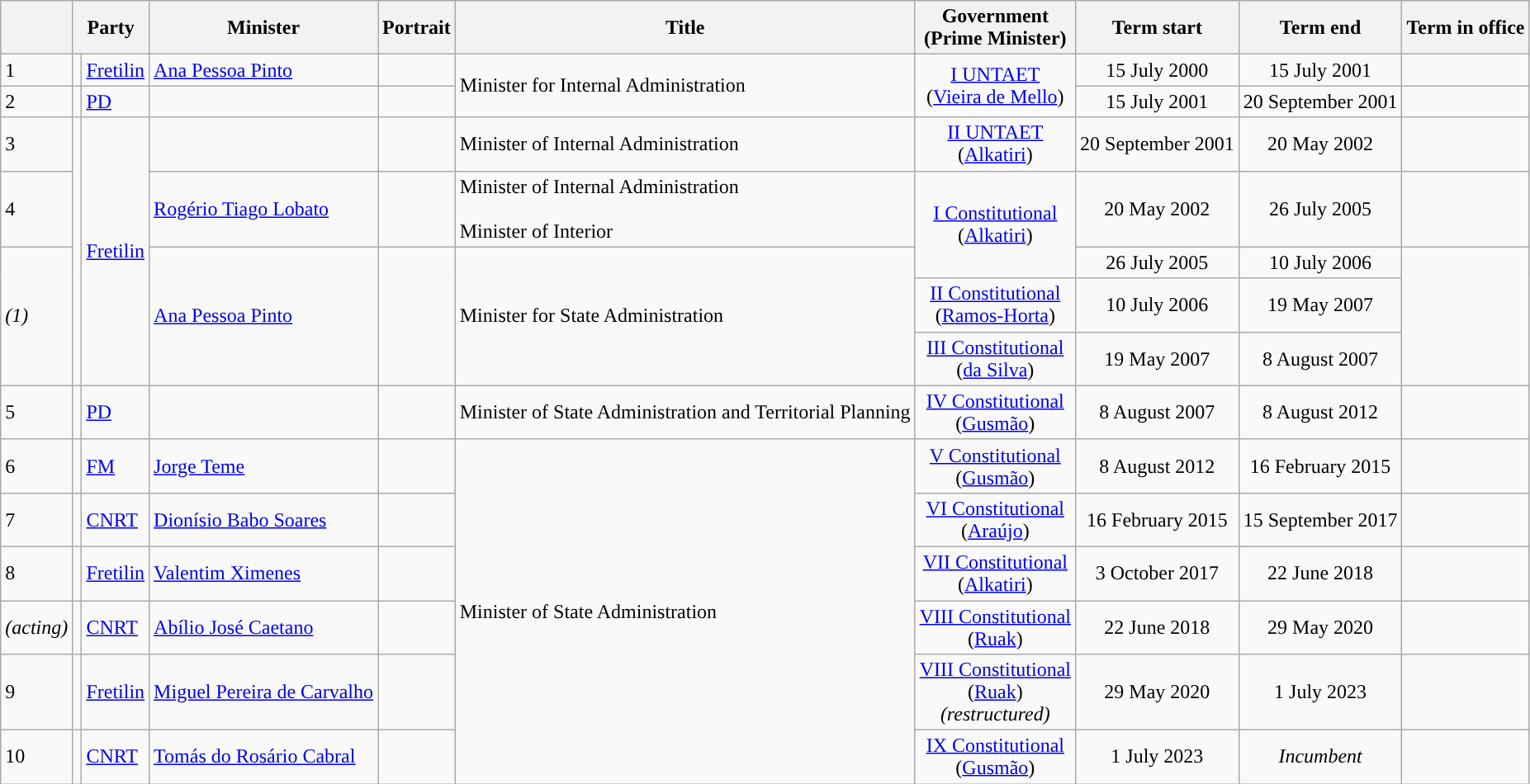<table class="wikitable sortable">
<tr>
<th></th>
<th colspan="2">Party</th>
<th>Minister</th>
<th>Portrait</th>
<th>Title</th>
<th>Government<br>(Prime Minister)</th>
<th>Term start</th>
<th>Term end</th>
<th>Term in office</th>
</tr>
<tr>
<td>1</td>
<td style="background:"></td>
<td><a href='#'>Fretilin</a></td>
<td><a href='#'>Ana Pessoa Pinto</a></td>
<td></td>
<td rowspan=2>Minister for Internal Administration</td>
<td rowspan=2 align=center><a href='#'>I UNTAET</a><br>(<a href='#'>Vieira de Mello</a>)</td>
<td align=center>15 July 2000</td>
<td align=center>15 July 2001</td>
<td align=right></td>
</tr>
<tr>
<td>2</td>
<td style="background:"></td>
<td><a href='#'>PD</a></td>
<td></td>
<td></td>
<td align=center>15 July 2001</td>
<td align=center>20 September 2001</td>
<td align=right></td>
</tr>
<tr>
<td>3</td>
<td rowspan=5 style="background:"></td>
<td rowspan=5><a href='#'>Fretilin</a></td>
<td></td>
<td></td>
<td>Minister of Internal Administration</td>
<td align=center><a href='#'>II UNTAET</a><br>(<a href='#'>Alkatiri</a>)</td>
<td align=center>20 September 2001</td>
<td align=center>20 May 2002</td>
<td align=right></td>
</tr>
<tr>
<td>4</td>
<td><a href='#'>Rogério Tiago Lobato</a></td>
<td></td>
<td>Minister of Internal Administration<br><br>Minister of Interior<br></td>
<td rowspan=2 align=center><a href='#'>I Constitutional</a><br>(<a href='#'>Alkatiri</a>)</td>
<td align=center>20 May 2002</td>
<td align=center>26 July 2005</td>
<td align=right></td>
</tr>
<tr>
<td rowspan=3><em>(1)</em></td>
<td rowspan=3><a href='#'>Ana Pessoa Pinto</a></td>
<td rowspan=3></td>
<td rowspan=3>Minister for State Administration</td>
<td align=center>26 July 2005</td>
<td align=center>10 July 2006</td>
<td rowspan=3 align=right></td>
</tr>
<tr>
<td align=center><a href='#'>II Constitutional</a><br>(<a href='#'>Ramos-Horta</a>)</td>
<td align=center>10 July 2006</td>
<td align=center>19 May 2007</td>
</tr>
<tr>
<td align=center><a href='#'>III Constitutional</a><br>(<a href='#'>da Silva</a>)</td>
<td align=center>19 May 2007</td>
<td align=center>8 August 2007</td>
</tr>
<tr>
<td>5</td>
<td style="background:"></td>
<td><a href='#'>PD</a></td>
<td></td>
<td></td>
<td>Minister of State Administration and Territorial Planning</td>
<td align=center><a href='#'>IV Constitutional</a><br>(<a href='#'>Gusmão</a>)</td>
<td align=center>8 August 2007</td>
<td align=center>8 August 2012</td>
<td align=right></td>
</tr>
<tr>
<td>6</td>
<td style="background:"></td>
<td><a href='#'>FM</a></td>
<td><a href='#'>Jorge Teme</a></td>
<td></td>
<td rowspan=6>Minister of State Administration</td>
<td align=center><a href='#'>V Constitutional</a><br>(<a href='#'>Gusmão</a>)</td>
<td align=center>8 August 2012</td>
<td align=center>16 February 2015</td>
<td align=right></td>
</tr>
<tr>
<td>7</td>
<td style="background:"></td>
<td><a href='#'>CNRT</a></td>
<td><a href='#'>Dionísio Babo Soares</a></td>
<td></td>
<td align=center><a href='#'>VI Constitutional</a><br>(<a href='#'>Araújo</a>)</td>
<td align=center>16 February 2015</td>
<td align=center>15 September 2017</td>
<td align=right></td>
</tr>
<tr>
<td>8</td>
<td style="background:"></td>
<td><a href='#'>Fretilin</a></td>
<td><a href='#'>Valentim Ximenes</a></td>
<td></td>
<td align=center><a href='#'>VII Constitutional</a><br>(<a href='#'>Alkatiri</a>)</td>
<td align=center>3 October 2017</td>
<td align=center>22 June 2018</td>
<td align=right></td>
</tr>
<tr>
<td><em>(acting)</em></td>
<td style="background:"></td>
<td><a href='#'>CNRT</a></td>
<td><a href='#'>Abílio José Caetano</a></td>
<td></td>
<td align=center><a href='#'>VIII Constitutional</a><br>(<a href='#'>Ruak</a>)</td>
<td align=center>22 June 2018</td>
<td align=center>29 May 2020</td>
<td align=right></td>
</tr>
<tr>
<td>9</td>
<td style="background:"></td>
<td><a href='#'>Fretilin</a></td>
<td><a href='#'>Miguel Pereira de Carvalho</a></td>
<td></td>
<td align=center><a href='#'>VIII Constitutional</a><br>(<a href='#'>Ruak</a>)<br><em>(restructured)</em></td>
<td align=center>29 May 2020</td>
<td align=center>1 July 2023</td>
<td align=right></td>
</tr>
<tr>
<td>10</td>
<td style="background:"></td>
<td><a href='#'>CNRT</a></td>
<td><a href='#'>Tomás do Rosário Cabral</a></td>
<td></td>
<td align=center><a href='#'>IX Constitutional</a><br>(<a href='#'>Gusmão</a>)</td>
<td align=center>1 July 2023</td>
<td align=center><em>Incumbent</em></td>
<td align=right></td>
</tr>
</table>
